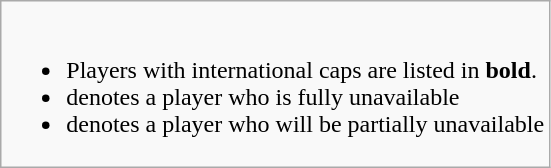<table class="wikitable">
<tr>
<td><br><ul><li>Players with international caps are listed in <strong>bold</strong>.</li><li> denotes a player who is fully unavailable</li><li> denotes a player who will be partially unavailable</li></ul></td>
</tr>
</table>
